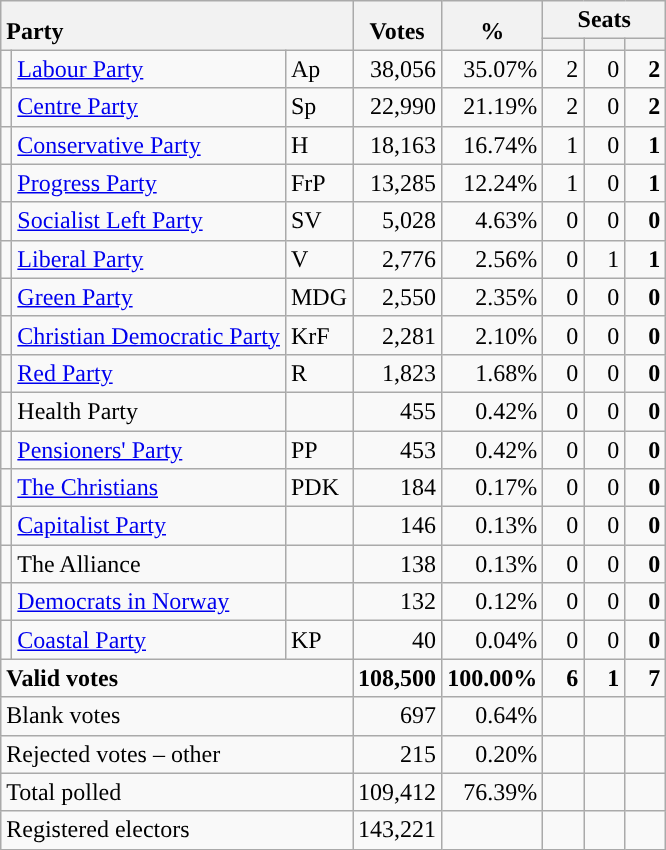<table class="wikitable" border="1" style="text-align:right;">
<tr>
<th style="text-align:left;" valign=bottom rowspan=2 colspan=3>Party</th>
<th align=center valign=bottom rowspan=2 width="50">Votes</th>
<th align=center valign=bottom rowspan=2 width="50">%</th>
<th colspan=3>Seats</th>
</tr>
<tr>
<th align=center valign=bottom width="20"><small></small></th>
<th align=center valign=bottom width="20"><small><a href='#'></a></small></th>
<th align=center valign=bottom width="20"><small></small></th>
</tr>
<tr>
<td style="color:inherit;background:"></td>
<td align=left><a href='#'>Labour Party</a></td>
<td align=left>Ap</td>
<td>38,056</td>
<td>35.07%</td>
<td>2</td>
<td>0</td>
<td><strong>2</strong></td>
</tr>
<tr>
<td style="color:inherit;background:"></td>
<td align=left><a href='#'>Centre Party</a></td>
<td align=left>Sp</td>
<td>22,990</td>
<td>21.19%</td>
<td>2</td>
<td>0</td>
<td><strong>2</strong></td>
</tr>
<tr>
<td style="color:inherit;background:"></td>
<td align=left><a href='#'>Conservative Party</a></td>
<td align=left>H</td>
<td>18,163</td>
<td>16.74%</td>
<td>1</td>
<td>0</td>
<td><strong>1</strong></td>
</tr>
<tr>
<td style="color:inherit;background:"></td>
<td align=left><a href='#'>Progress Party</a></td>
<td align=left>FrP</td>
<td>13,285</td>
<td>12.24%</td>
<td>1</td>
<td>0</td>
<td><strong>1</strong></td>
</tr>
<tr>
<td style="color:inherit;background:"></td>
<td align=left><a href='#'>Socialist Left Party</a></td>
<td align=left>SV</td>
<td>5,028</td>
<td>4.63%</td>
<td>0</td>
<td>0</td>
<td><strong>0</strong></td>
</tr>
<tr>
<td style="color:inherit;background:"></td>
<td align=left><a href='#'>Liberal Party</a></td>
<td align=left>V</td>
<td>2,776</td>
<td>2.56%</td>
<td>0</td>
<td>1</td>
<td><strong>1</strong></td>
</tr>
<tr>
<td style="color:inherit;background:"></td>
<td align=left><a href='#'>Green Party</a></td>
<td align=left>MDG</td>
<td>2,550</td>
<td>2.35%</td>
<td>0</td>
<td>0</td>
<td><strong>0</strong></td>
</tr>
<tr>
<td style="color:inherit;background:"></td>
<td align=left><a href='#'>Christian Democratic Party</a></td>
<td align=left>KrF</td>
<td>2,281</td>
<td>2.10%</td>
<td>0</td>
<td>0</td>
<td><strong>0</strong></td>
</tr>
<tr>
<td style="color:inherit;background:"></td>
<td align=left><a href='#'>Red Party</a></td>
<td align=left>R</td>
<td>1,823</td>
<td>1.68%</td>
<td>0</td>
<td>0</td>
<td><strong>0</strong></td>
</tr>
<tr>
<td></td>
<td align=left>Health Party</td>
<td align=left></td>
<td>455</td>
<td>0.42%</td>
<td>0</td>
<td>0</td>
<td><strong>0</strong></td>
</tr>
<tr>
<td style="color:inherit;background:"></td>
<td align=left><a href='#'>Pensioners' Party</a></td>
<td align=left>PP</td>
<td>453</td>
<td>0.42%</td>
<td>0</td>
<td>0</td>
<td><strong>0</strong></td>
</tr>
<tr>
<td style="color:inherit;background:"></td>
<td align=left><a href='#'>The Christians</a></td>
<td align=left>PDK</td>
<td>184</td>
<td>0.17%</td>
<td>0</td>
<td>0</td>
<td><strong>0</strong></td>
</tr>
<tr>
<td style="color:inherit;background:"></td>
<td align=left><a href='#'>Capitalist Party</a></td>
<td align=left></td>
<td>146</td>
<td>0.13%</td>
<td>0</td>
<td>0</td>
<td><strong>0</strong></td>
</tr>
<tr>
<td></td>
<td align=left>The Alliance</td>
<td align=left></td>
<td>138</td>
<td>0.13%</td>
<td>0</td>
<td>0</td>
<td><strong>0</strong></td>
</tr>
<tr>
<td style="color:inherit;background:"></td>
<td align=left><a href='#'>Democrats in Norway</a></td>
<td align=left></td>
<td>132</td>
<td>0.12%</td>
<td>0</td>
<td>0</td>
<td><strong>0</strong></td>
</tr>
<tr>
<td style="color:inherit;background:"></td>
<td align=left><a href='#'>Coastal Party</a></td>
<td align=left>KP</td>
<td>40</td>
<td>0.04%</td>
<td>0</td>
<td>0</td>
<td><strong>0</strong></td>
</tr>
<tr style="font-weight:bold">
<td align=left colspan=3>Valid votes</td>
<td>108,500</td>
<td>100.00%</td>
<td>6</td>
<td>1</td>
<td>7</td>
</tr>
<tr>
<td align=left colspan=3>Blank votes</td>
<td>697</td>
<td>0.64%</td>
<td></td>
<td></td>
<td></td>
</tr>
<tr>
<td align=left colspan=3>Rejected votes – other</td>
<td>215</td>
<td>0.20%</td>
<td></td>
<td></td>
<td></td>
</tr>
<tr>
<td align=left colspan=3>Total polled</td>
<td>109,412</td>
<td>76.39%</td>
<td></td>
<td></td>
<td></td>
</tr>
<tr>
<td align=left colspan=3>Registered electors</td>
<td>143,221</td>
<td></td>
<td></td>
<td></td>
<td></td>
</tr>
</table>
